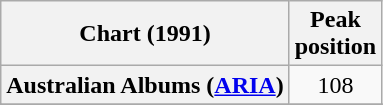<table class="wikitable sortable plainrowheaders" style="text-align:center">
<tr>
<th scope="col">Chart (1991)</th>
<th scope="col">Peak<br>position</th>
</tr>
<tr>
<th scope="row">Australian Albums (<a href='#'>ARIA</a>)</th>
<td>108</td>
</tr>
<tr>
</tr>
<tr>
</tr>
<tr>
</tr>
<tr>
</tr>
<tr>
</tr>
<tr>
</tr>
</table>
